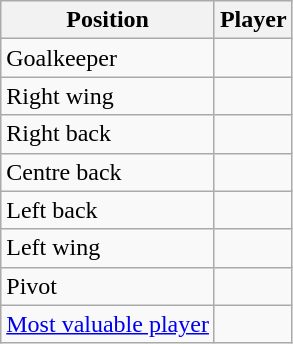<table class="wikitable">
<tr>
<th>Position</th>
<th>Player</th>
</tr>
<tr>
<td>Goalkeeper</td>
<td></td>
</tr>
<tr>
<td>Right wing</td>
<td></td>
</tr>
<tr>
<td>Right back</td>
<td></td>
</tr>
<tr>
<td>Centre back</td>
<td></td>
</tr>
<tr>
<td>Left back</td>
<td></td>
</tr>
<tr>
<td>Left wing</td>
<td></td>
</tr>
<tr>
<td>Pivot</td>
<td></td>
</tr>
<tr>
<td><a href='#'>Most valuable player</a></td>
<td></td>
</tr>
</table>
